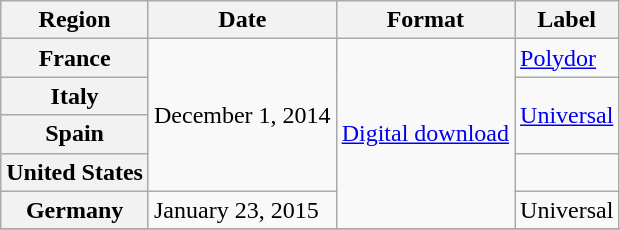<table class="wikitable plainrowheaders">
<tr>
<th scope="col">Region</th>
<th scope="col">Date</th>
<th scope="col">Format</th>
<th scope="col">Label</th>
</tr>
<tr>
<th scope="row">France</th>
<td rowspan="4">December 1, 2014</td>
<td rowspan="5"><a href='#'>Digital download</a></td>
<td><a href='#'>Polydor</a></td>
</tr>
<tr>
<th scope="row">Italy</th>
<td rowspan="2"><a href='#'>Universal</a></td>
</tr>
<tr>
<th scope="row">Spain</th>
</tr>
<tr>
<th scope="row">United States</th>
<td></td>
</tr>
<tr>
<th scope="row">Germany</th>
<td>January 23, 2015</td>
<td>Universal</td>
</tr>
<tr>
</tr>
</table>
